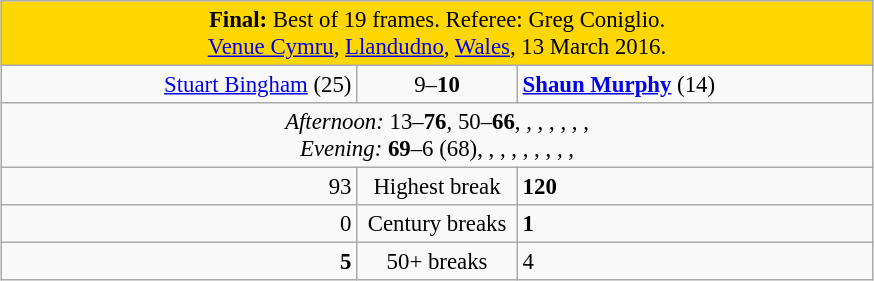<table class="wikitable" style="font-size: 95%; margin: 1em auto 1em auto;">
<tr>
<td colspan="3" align="center" bgcolor="#ffd700"><strong>Final:</strong> Best of 19 frames. Referee: Greg Coniglio.<br><a href='#'>Venue Cymru</a>, <a href='#'>Llandudno</a>, <a href='#'>Wales</a>, 13 March 2016.</td>
</tr>
<tr>
<td width="230" align="right"><a href='#'>Stuart Bingham</a> (25)<br></td>
<td width="100" align="center">9–<strong>10</strong></td>
<td width="230"><strong><a href='#'>Shaun Murphy</a></strong> (14)<br></td>
</tr>
<tr>
<td colspan="3" align="center" style="font-size: 100%"><em>Afternoon:</em> 13–<strong>76</strong>, 50–<strong>66</strong>, , , , , , , <br> <em>Evening:</em> <strong>69</strong>–6 (68), , , , , , , , , </td>
</tr>
<tr>
<td align="right">93</td>
<td align="center">Highest break</td>
<td><strong>120</strong></td>
</tr>
<tr>
<td align="right">0</td>
<td align="center">Century breaks</td>
<td><strong>1</strong></td>
</tr>
<tr>
<td align="right"><strong>5</strong></td>
<td align="center">50+ breaks</td>
<td>4</td>
</tr>
</table>
